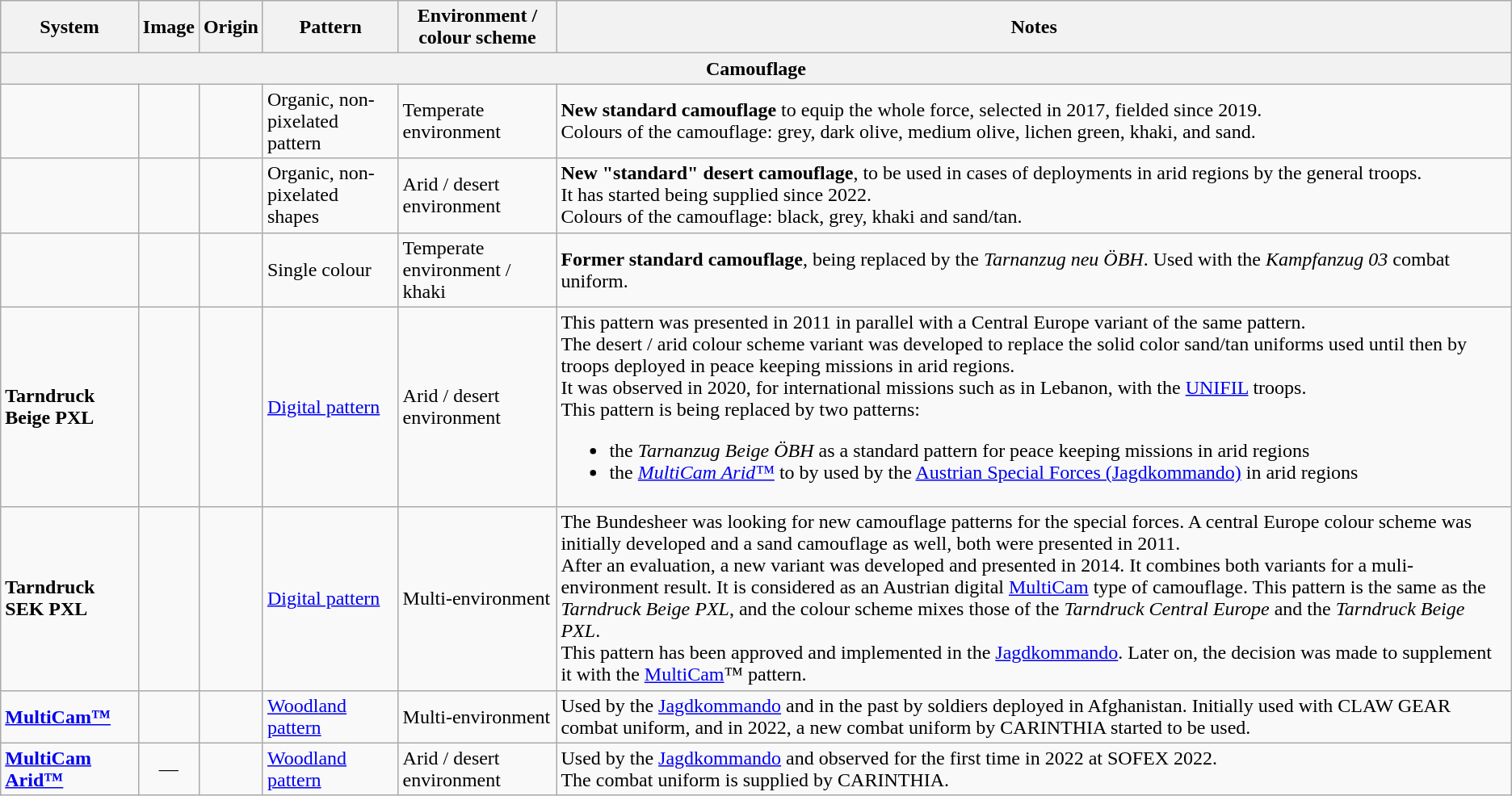<table class="wikitable sortable">
<tr>
<th>System</th>
<th>Image</th>
<th>Origin</th>
<th>Pattern</th>
<th>Environment / colour scheme</th>
<th>Notes</th>
</tr>
<tr>
<th colspan="6">Camouflage</th>
</tr>
<tr>
<td><strong></strong></td>
<td></td>
<td></td>
<td>Organic, non-pixelated pattern</td>
<td>Temperate environment</td>
<td><strong>New standard camouflage</strong> to equip the whole force, selected in 2017, fielded since 2019.<br>Colours of the camouflage: grey, dark olive, medium olive, lichen green, khaki, and sand.</td>
</tr>
<tr>
<td><strong></strong></td>
<td></td>
<td></td>
<td>Organic, non-pixelated shapes</td>
<td>Arid / desert environment</td>
<td><strong>New "standard" desert camouflage</strong>, to be used in cases of deployments in arid regions by the general troops.<br>It has started being supplied since 2022.<br>Colours of the camouflage: black, grey, khaki and sand/tan.</td>
</tr>
<tr>
<td><strong></strong></td>
<td></td>
<td></td>
<td>Single colour</td>
<td>Temperate environment / khaki</td>
<td><strong>Former standard camouflage</strong>, being replaced by the <em>Tarnanzug neu ÖBH</em>. Used with the <em>Kampfanzug 03</em> combat uniform.</td>
</tr>
<tr>
<td><strong>Tarndruck Beige PXL</strong></td>
<td></td>
<td></td>
<td><a href='#'>Digital pattern</a></td>
<td>Arid / desert environment</td>
<td>This pattern was presented in 2011 in parallel with a Central Europe variant of the same pattern.<br>The desert / arid colour scheme variant was developed to replace the solid color sand/tan uniforms used until then by troops deployed in peace keeping missions in arid regions.<br>It was observed in 2020, for international missions such as in Lebanon, with the <a href='#'>UNIFIL</a> troops.<br>This pattern is being replaced by two patterns:<ul><li>the <em>Tarnanzug Beige ÖBH</em> as a standard pattern for peace keeping missions in arid regions</li><li>the <a href='#'><em>MultiCam Arid™</em></a> to by used by the <a href='#'>Austrian Special Forces (Jagdkommando)</a> in arid regions</li></ul></td>
</tr>
<tr>
<td><strong>Tarndruck SEK PXL</strong></td>
<td></td>
<td></td>
<td><a href='#'>Digital pattern</a></td>
<td>Multi-environment</td>
<td>The Bundesheer was looking for new camouflage patterns for the special forces. A central Europe colour scheme was initially developed and a sand camouflage as well, both were presented in 2011.<br>After an evaluation, a new variant was developed and presented in 2014. It combines both variants for a muli-environment result. It is considered as an Austrian digital <a href='#'>MultiCam</a> type of camouflage. This pattern is the same as the <em>Tarndruck Beige PXL</em>, and the colour scheme mixes those of the <em>Tarndruck Central Europe</em> and the <em>Tarndruck Beige PXL</em>.<br>This pattern has been approved and implemented in the <a href='#'>Jagdkommando</a>. Later on, the decision was made to supplement it with the <a href='#'>MultiCam</a>™ pattern.</td>
</tr>
<tr>
<td><a href='#'><strong>MultiCam™</strong></a></td>
<td></td>
<td></td>
<td><a href='#'>Woodland pattern</a></td>
<td>Multi-environment</td>
<td>Used by the <a href='#'>Jagdkommando</a> and in the past by soldiers deployed in Afghanistan. Initially used with CLAW GEAR combat uniform, and in 2022, a new combat uniform by CARINTHIA started to be used.</td>
</tr>
<tr>
<td><a href='#'><strong>MultiCam Arid™</strong></a></td>
<td style="text-align: center;">—</td>
<td></td>
<td><a href='#'>Woodland pattern</a></td>
<td>Arid / desert environment</td>
<td>Used by the <a href='#'>Jagdkommando</a> and observed for the first time in 2022 at SOFEX 2022.<br>The combat uniform is supplied by CARINTHIA.</td>
</tr>
</table>
